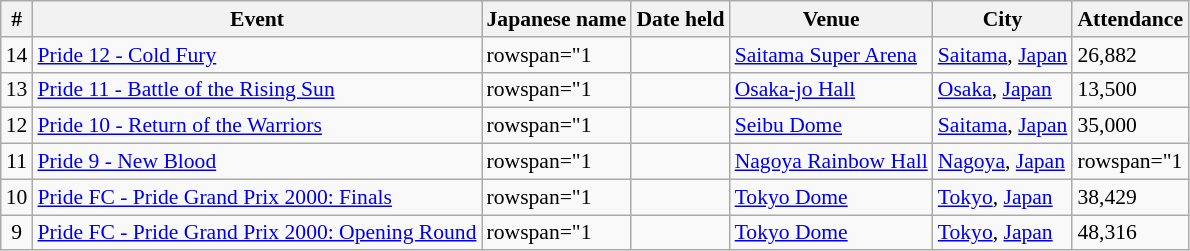<table class="sortable wikitable succession-box" style="font-size:90%;">
<tr>
<th>#</th>
<th>Event</th>
<th>Japanese name</th>
<th>Date held</th>
<th>Venue</th>
<th>City</th>
<th>Attendance</th>
</tr>
<tr>
<td style="text-align:center">14</td>
<td><a href='#'>Pride 12 - Cold Fury</a></td>
<td>rowspan="1 </td>
<td></td>
<td><a href='#'>Saitama Super Arena</a></td>
<td><a href='#'>Saitama</a>, <a href='#'>Japan</a></td>
<td>26,882</td>
</tr>
<tr>
<td style="text-align:center">13</td>
<td><a href='#'>Pride 11 - Battle of the Rising Sun</a></td>
<td>rowspan="1 </td>
<td></td>
<td><a href='#'>Osaka-jo Hall</a></td>
<td><a href='#'>Osaka</a>, <a href='#'>Japan</a></td>
<td>13,500</td>
</tr>
<tr>
<td style="text-align:center">12</td>
<td><a href='#'>Pride 10 - Return of the Warriors</a></td>
<td>rowspan="1 </td>
<td></td>
<td><a href='#'>Seibu Dome</a></td>
<td><a href='#'>Saitama</a>, <a href='#'>Japan</a></td>
<td>35,000</td>
</tr>
<tr>
<td style="text-align:center">11</td>
<td><a href='#'>Pride 9 - New Blood</a></td>
<td>rowspan="1 </td>
<td></td>
<td><a href='#'>Nagoya Rainbow Hall</a></td>
<td><a href='#'>Nagoya</a>, <a href='#'>Japan</a></td>
<td>rowspan="1 </td>
</tr>
<tr>
<td style="text-align:center">10</td>
<td><a href='#'>Pride FC - Pride Grand Prix 2000: Finals</a></td>
<td>rowspan="1 </td>
<td></td>
<td><a href='#'>Tokyo Dome</a></td>
<td><a href='#'>Tokyo</a>, <a href='#'>Japan</a></td>
<td>38,429</td>
</tr>
<tr>
<td style="text-align:center">9</td>
<td><a href='#'>Pride FC - Pride Grand Prix 2000: Opening Round</a></td>
<td>rowspan="1 </td>
<td></td>
<td><a href='#'>Tokyo Dome</a></td>
<td><a href='#'>Tokyo</a>, <a href='#'>Japan</a></td>
<td>48,316</td>
</tr>
</table>
